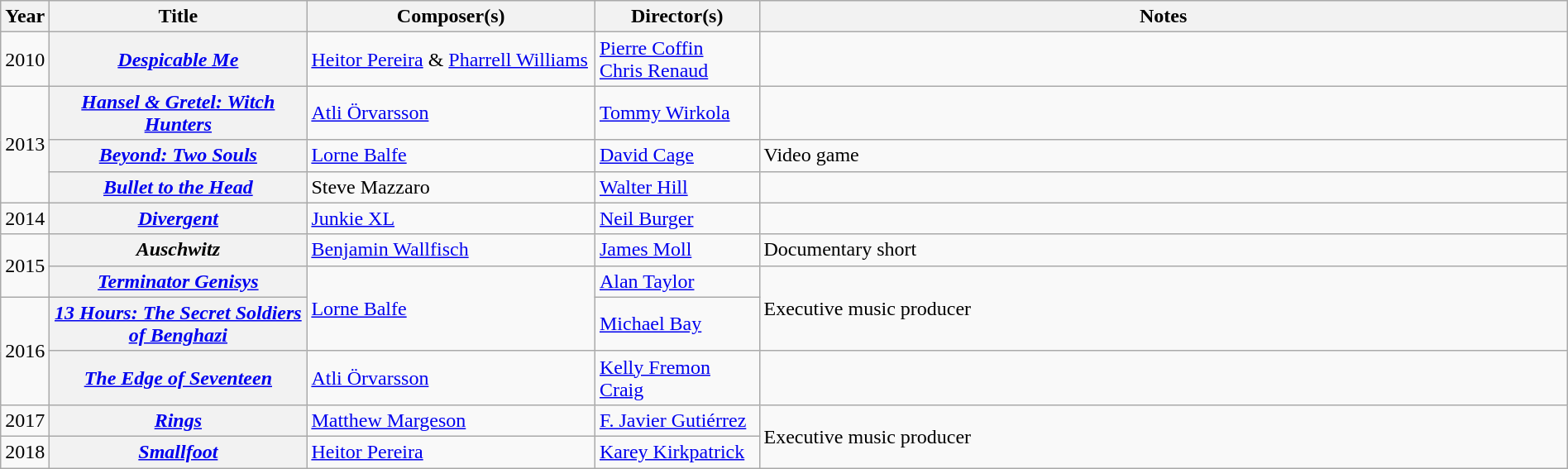<table class="wikitable sortable" width=100%>
<tr>
<th width="30">Year</th>
<th width="200">Title</th>
<th width="225">Composer(s)</th>
<th width="125">Director(s)</th>
<th>Notes</th>
</tr>
<tr>
<td>2010</td>
<th><em><a href='#'>Despicable Me</a></em></th>
<td><a href='#'>Heitor Pereira</a> & <a href='#'>Pharrell Williams</a></td>
<td><a href='#'>Pierre Coffin</a><br><a href='#'>Chris Renaud</a></td>
<td></td>
</tr>
<tr>
<td rowspan="3">2013</td>
<th><em><a href='#'>Hansel & Gretel: Witch Hunters</a></em></th>
<td><a href='#'>Atli Örvarsson</a></td>
<td><a href='#'>Tommy Wirkola</a></td>
<td></td>
</tr>
<tr>
<th><em><a href='#'>Beyond: Two Souls</a></em></th>
<td><a href='#'>Lorne Balfe</a></td>
<td><a href='#'>David Cage</a></td>
<td>Video game</td>
</tr>
<tr>
<th><em><a href='#'>Bullet to the Head</a></em></th>
<td>Steve Mazzaro</td>
<td><a href='#'>Walter Hill</a></td>
<td></td>
</tr>
<tr>
<td>2014</td>
<th><em><a href='#'>Divergent</a></em></th>
<td><a href='#'>Junkie XL</a></td>
<td><a href='#'>Neil Burger</a></td>
<td></td>
</tr>
<tr>
<td rowspan="2">2015</td>
<th><em>Auschwitz</em></th>
<td><a href='#'>Benjamin Wallfisch</a></td>
<td><a href='#'>James Moll</a></td>
<td>Documentary short</td>
</tr>
<tr>
<th><em><a href='#'>Terminator Genisys</a></em></th>
<td rowspan="2"><a href='#'>Lorne Balfe</a></td>
<td><a href='#'>Alan Taylor</a></td>
<td rowspan="2">Executive music producer</td>
</tr>
<tr>
<td rowspan="2">2016</td>
<th><em><a href='#'>13 Hours: The Secret Soldiers of Benghazi</a></em></th>
<td><a href='#'>Michael Bay</a></td>
</tr>
<tr>
<th><em><a href='#'>The Edge of Seventeen</a></em></th>
<td><a href='#'>Atli Örvarsson</a></td>
<td><a href='#'>Kelly Fremon Craig</a></td>
<td></td>
</tr>
<tr>
<td>2017</td>
<th><em><a href='#'>Rings</a></em></th>
<td><a href='#'>Matthew Margeson</a></td>
<td><a href='#'>F. Javier Gutiérrez</a></td>
<td rowspan="2">Executive music producer</td>
</tr>
<tr>
<td>2018</td>
<th><em><a href='#'>Smallfoot</a></em></th>
<td><a href='#'>Heitor Pereira</a></td>
<td><a href='#'>Karey Kirkpatrick</a></td>
</tr>
</table>
